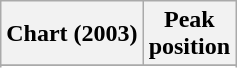<table class="wikitable">
<tr>
<th>Chart (2003)</th>
<th>Peak<br>position</th>
</tr>
<tr>
</tr>
<tr>
</tr>
</table>
